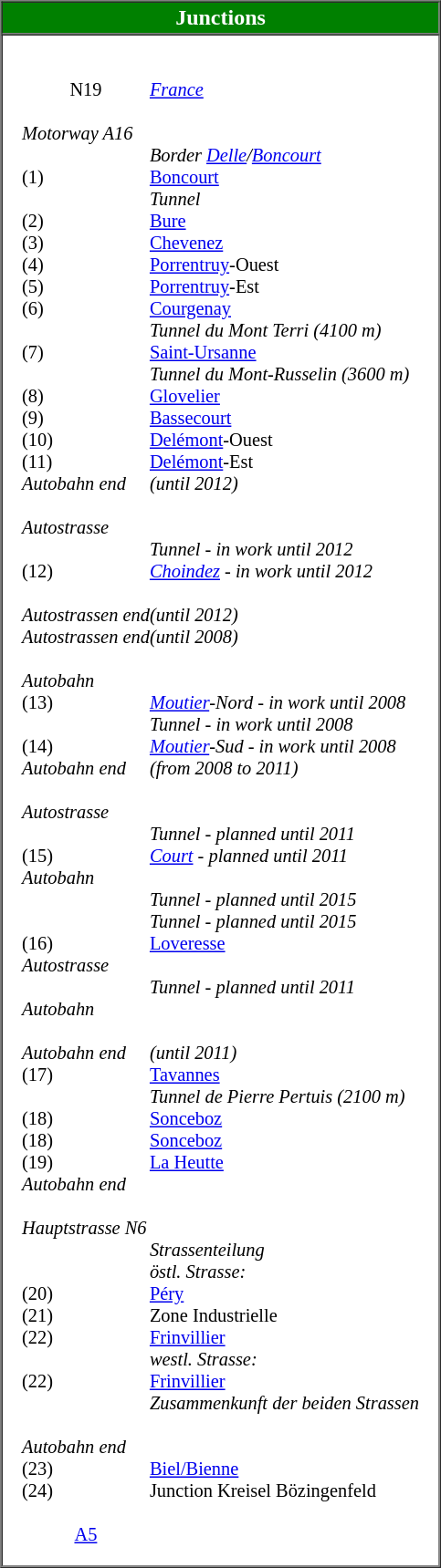<table border="1" cellpadding="2" cellspacing="0" style="margin-left:0.5em;">
<tr>
<td colspan="3" style="color:#fff; background:green; text-align:center;"><strong>Junctions</strong></td>
</tr>
<tr>
<td colspan="3"><br><table cellpadding="0" cellspacing="0" style="font-size:85%; margin:12px">
<tr>
<td colspan="2" style="text-align:center;"><span>N19</span></td>
<td><em><a href='#'>France</a></em></td>
</tr>
<tr>
<td colspan="3"><br></td>
</tr>
<tr>
<td></td>
<td colspan="2"><em>Motorway A16</em></td>
</tr>
<tr>
<td></td>
<td></td>
<td><em>Border <a href='#'>Delle</a>/<a href='#'>Boncourt</a></em></td>
</tr>
<tr>
<td></td>
<td>(1)</td>
<td><a href='#'>Boncourt</a></td>
</tr>
<tr>
<td></td>
<td></td>
<td><em>Tunnel</em></td>
</tr>
<tr>
<td></td>
<td>(2)</td>
<td><a href='#'>Bure</a></td>
</tr>
<tr>
<td></td>
<td></td>
<td></td>
</tr>
<tr>
<td></td>
<td>(3)</td>
<td><a href='#'>Chevenez</a></td>
</tr>
<tr>
<td></td>
<td></td>
<td></td>
</tr>
<tr>
<td></td>
<td>(4)</td>
<td><a href='#'>Porrentruy</a>-Ouest</td>
</tr>
<tr>
<td></td>
<td></td>
<td></td>
</tr>
<tr>
<td></td>
<td></td>
<td></td>
</tr>
<tr>
<td></td>
<td>(5)</td>
<td><a href='#'>Porrentruy</a>-Est</td>
</tr>
<tr>
<td></td>
<td>(6)</td>
<td><a href='#'>Courgenay</a></td>
</tr>
<tr>
<td></td>
<td></td>
<td><em>Tunnel du Mont Terri (4100 m)</em></td>
</tr>
<tr>
<td></td>
<td>(7)</td>
<td><a href='#'>Saint-Ursanne</a></td>
</tr>
<tr>
<td></td>
<td></td>
<td><em>Tunnel du Mont-Russelin (3600 m)</em></td>
</tr>
<tr>
<td></td>
<td>(8)</td>
<td><a href='#'>Glovelier</a></td>
</tr>
<tr>
<td></td>
<td>(9)</td>
<td><a href='#'>Bassecourt</a></td>
</tr>
<tr>
<td></td>
<td></td>
<td></td>
</tr>
<tr>
<td></td>
<td>(10)</td>
<td><a href='#'>Delémont</a>-Ouest</td>
</tr>
<tr>
<td></td>
<td></td>
<td></td>
</tr>
<tr>
<td></td>
<td>(11)</td>
<td><a href='#'>Delémont</a>-Est</td>
</tr>
<tr>
<td></td>
<td><em>Autobahn end</em></td>
<td><em>(until 2012)</em></td>
</tr>
<tr>
<td colspan="3"><br></td>
</tr>
<tr>
<td></td>
<td><em>Autostrasse</em></td>
</tr>
<tr>
<td> </td>
<td></td>
<td><em>Tunnel - in work until 2012</em></td>
</tr>
<tr>
<td> </td>
<td>(12)</td>
<td><em><a href='#'>Choindez</a> - in work until 2012</em></td>
</tr>
<tr>
<td colspan="3"><br></td>
</tr>
<tr>
<td></td>
<td><em>Autostrassen end</em></td>
<td><em>(until 2012)</em></td>
</tr>
<tr>
<td></td>
<td></td>
<td></td>
</tr>
<tr>
<td></td>
<td><em>Autostrassen end</em></td>
<td><em>(until 2008)</em></td>
</tr>
<tr>
<td colspan="3"><br></td>
</tr>
<tr>
<td></td>
<td><em>Autobahn</em></td>
</tr>
<tr>
<td> </td>
<td>(13)</td>
<td><em><a href='#'>Moutier</a>-Nord - in work until 2008</em></td>
</tr>
<tr>
<td> </td>
<td></td>
<td><em>Tunnel - in work until 2008</em></td>
</tr>
<tr>
<td> </td>
<td>(14)</td>
<td><em><a href='#'>Moutier</a>-Sud - in work until 2008</em></td>
</tr>
<tr>
<td></td>
<td><em>Autobahn end</em></td>
<td><em>(from 2008 to 2011)</em></td>
</tr>
<tr>
<td colspan="3"><br></td>
</tr>
<tr>
<td></td>
<td><em>Autostrasse</em></td>
</tr>
<tr>
<td></td>
<td></td>
<td><em>Tunnel - planned until 2011</em></td>
</tr>
<tr>
<td></td>
<td>(15)</td>
<td><em><a href='#'>Court</a> - planned until 2011</em></td>
</tr>
<tr>
<td></td>
<td><em>Autobahn</em></td>
</tr>
<tr>
<td></td>
<td></td>
<td><em>Tunnel - planned until 2015</em></td>
</tr>
<tr>
<td></td>
<td></td>
<td><em>Tunnel - planned until 2015</em></td>
</tr>
<tr>
<td></td>
<td>(16)</td>
<td><a href='#'>Loveresse</a></td>
</tr>
<tr>
<td></td>
<td><em>Autostrasse</em></td>
</tr>
<tr>
<td></td>
<td></td>
<td><em>Tunnel - planned until 2011</em></td>
</tr>
<tr>
<td></td>
<td><em>Autobahn</em></td>
</tr>
<tr>
<td colspan="3"><br></td>
</tr>
<tr>
<td></td>
<td><em>Autobahn end</em></td>
<td><em>(until 2011)</em></td>
</tr>
<tr>
<td></td>
<td>(17)</td>
<td><a href='#'>Tavannes</a></td>
</tr>
<tr>
<td></td>
<td></td>
<td><em>Tunnel de Pierre Pertuis (2100 m)</em></td>
</tr>
<tr>
<td></td>
<td>(18)</td>
<td><a href='#'>Sonceboz</a></td>
</tr>
<tr>
<td></td>
<td></td>
<td></td>
</tr>
<tr>
<td></td>
<td></td>
<td></td>
</tr>
<tr>
<td></td>
<td>(18)</td>
<td><a href='#'>Sonceboz</a></td>
</tr>
<tr>
<td></td>
<td></td>
<td></td>
</tr>
<tr>
<td></td>
<td>(19)</td>
<td><a href='#'>La Heutte</a></td>
</tr>
<tr>
<td></td>
<td colspan="2"><em>Autobahn end</em></td>
</tr>
<tr>
<td colspan="3"><br></td>
</tr>
<tr>
<td></td>
<td colspan="2"><em>Hauptstrasse N6</em></td>
</tr>
<tr>
<td></td>
<td></td>
<td><em>Strassenteilung</em></td>
</tr>
<tr>
<td></td>
<td></td>
<td><em>östl. Strasse:</em></td>
</tr>
<tr>
<td></td>
<td>(20)</td>
<td><a href='#'>Péry</a></td>
</tr>
<tr>
<td></td>
<td>(21)</td>
<td>Zone Industrielle</td>
</tr>
<tr>
<td></td>
<td></td>
<td></td>
</tr>
<tr>
<td></td>
<td>(22)</td>
<td><a href='#'>Frinvillier</a></td>
</tr>
<tr>
<td></td>
<td></td>
<td></td>
</tr>
<tr>
<td></td>
<td></td>
<td><em>westl. Strasse:</em></td>
</tr>
<tr>
<td></td>
<td></td>
<td></td>
</tr>
<tr>
<td></td>
<td>(22)</td>
<td><a href='#'>Frinvillier</a></td>
</tr>
<tr>
<td></td>
<td></td>
<td></td>
</tr>
<tr>
<td></td>
<td></td>
<td><em>Zusammenkunft der beiden Strassen</em></td>
</tr>
<tr>
<td colspan="3"><br></td>
</tr>
<tr>
<td></td>
<td><em>Autobahn end</em></td>
</tr>
<tr>
<td></td>
<td>(23)</td>
<td><a href='#'>Biel/Bienne</a></td>
</tr>
<tr>
<td></td>
<td></td>
<td></td>
</tr>
<tr>
<td></td>
<td>(24)</td>
<td>Junction Kreisel Bözingenfeld</td>
</tr>
<tr>
<td colspan="3"><br></td>
</tr>
<tr>
<td colspan="2" style="text-align:center;"><a href='#'><span>A5</span></a></td>
<td></td>
</tr>
</table>
</td>
</tr>
</table>
